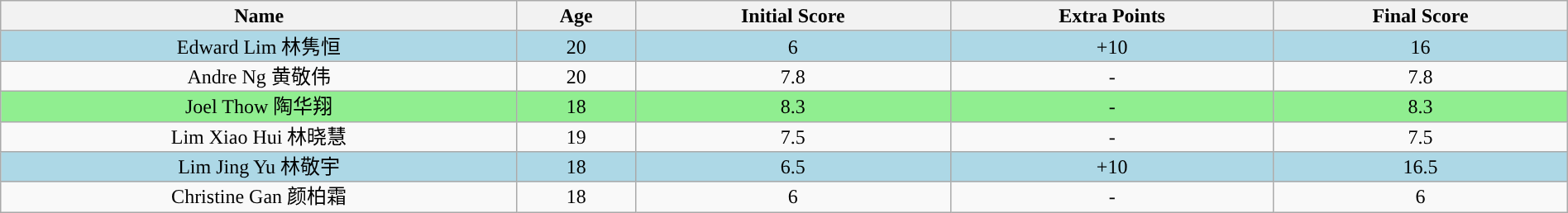<table class="wikitable" style="text-align:center; line-height:17px; width:100%;">
<tr>
<th scope="col">Name</th>
<th scope="col">Age</th>
<th scope="col">Initial Score</th>
<th scope="col">Extra Points</th>
<th scope="col">Final Score</th>
</tr>
<tr>
<td style="background:lightblue;">Edward Lim 林隽恒</td>
<td style="background:lightblue;">20</td>
<td style="background:lightblue;">6</td>
<td style="background:lightblue;">+10</td>
<td style="background:lightblue;">16</td>
</tr>
<tr>
<td>Andre Ng 黄敬伟</td>
<td>20</td>
<td>7.8</td>
<td>-</td>
<td>7.8</td>
</tr>
<tr>
<td style="background:lightgreen;">Joel Thow 陶华翔</td>
<td style="background:lightgreen;">18</td>
<td style="background:lightgreen;">8.3</td>
<td style="background:lightgreen;">-</td>
<td style="background:lightgreen;">8.3</td>
</tr>
<tr>
<td>Lim Xiao Hui 林晓慧</td>
<td>19</td>
<td>7.5</td>
<td>-</td>
<td>7.5</td>
</tr>
<tr>
<td style="background:lightblue;">Lim Jing Yu 林敬宇</td>
<td style="background:lightblue;">18</td>
<td style="background:lightblue;">6.5</td>
<td style="background:lightblue;">+10</td>
<td style="background:lightblue;">16.5</td>
</tr>
<tr>
<td>Christine Gan 颜柏霜</td>
<td>18</td>
<td>6</td>
<td>-</td>
<td>6</td>
</tr>
</table>
